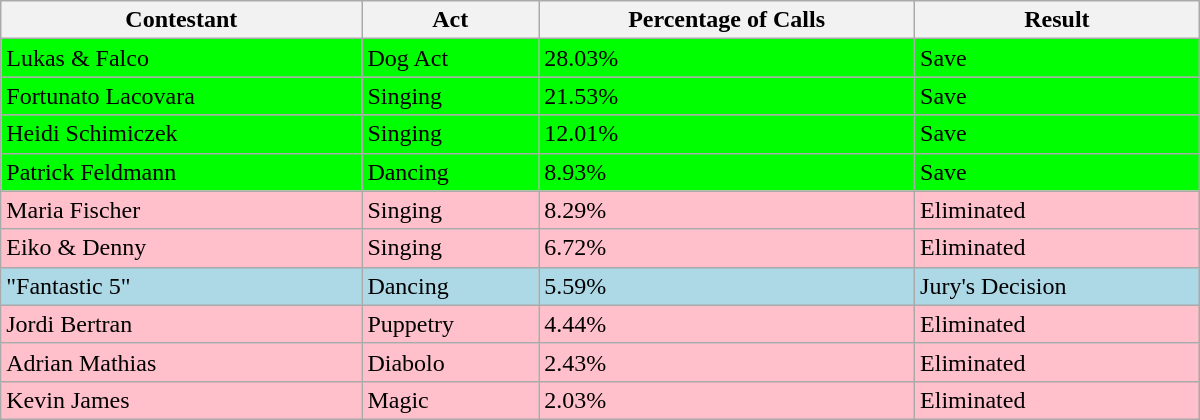<table class="wikitable" style="width:50em">
<tr class="hintergrundfarbe5">
<th>Contestant</th>
<th>Act</th>
<th>Percentage of Calls</th>
<th>Result</th>
</tr>
<tr>
<td bgcolor="lime">Lukas & Falco</td>
<td bgcolor="lime">Dog Act</td>
<td bgcolor="lime">28.03%</td>
<td bgcolor="lime">Save</td>
</tr>
<tr>
<td bgcolor="lime">Fortunato Lacovara</td>
<td bgcolor="lime">Singing</td>
<td bgcolor="lime">21.53%</td>
<td bgcolor="lime">Save</td>
</tr>
<tr>
<td bgcolor="lime">Heidi Schimiczek</td>
<td bgcolor="lime">Singing</td>
<td bgcolor="lime">12.01%</td>
<td bgcolor="lime">Save</td>
</tr>
<tr>
<td bgcolor="lime">Patrick Feldmann</td>
<td bgcolor="lime">Dancing</td>
<td bgcolor="lime">8.93%</td>
<td bgcolor="lime">Save</td>
</tr>
<tr>
<td bgcolor="pink">Maria Fischer</td>
<td bgcolor="pink">Singing</td>
<td bgcolor="pink">8.29%</td>
<td bgcolor="pink">Eliminated</td>
</tr>
<tr>
<td bgcolor="pink">Eiko & Denny</td>
<td bgcolor="pink">Singing</td>
<td bgcolor="pink">6.72%</td>
<td bgcolor="pink">Eliminated</td>
</tr>
<tr>
<td bgcolor="lightblue">"Fantastic 5"</td>
<td bgcolor="lightblue">Dancing</td>
<td bgcolor="lightblue">5.59%</td>
<td bgcolor="lightblue">Jury's Decision</td>
</tr>
<tr>
<td bgcolor="pink">Jordi Bertran</td>
<td bgcolor="pink">Puppetry</td>
<td bgcolor="pink">4.44%</td>
<td bgcolor="pink">Eliminated</td>
</tr>
<tr>
<td bgcolor="pink">Adrian Mathias</td>
<td bgcolor="pink">Diabolo</td>
<td bgcolor="pink">2.43%</td>
<td bgcolor="pink">Eliminated</td>
</tr>
<tr>
<td bgcolor="pink">Kevin James</td>
<td bgcolor="pink">Magic</td>
<td bgcolor="pink">2.03%</td>
<td bgcolor="pink">Eliminated</td>
</tr>
</table>
